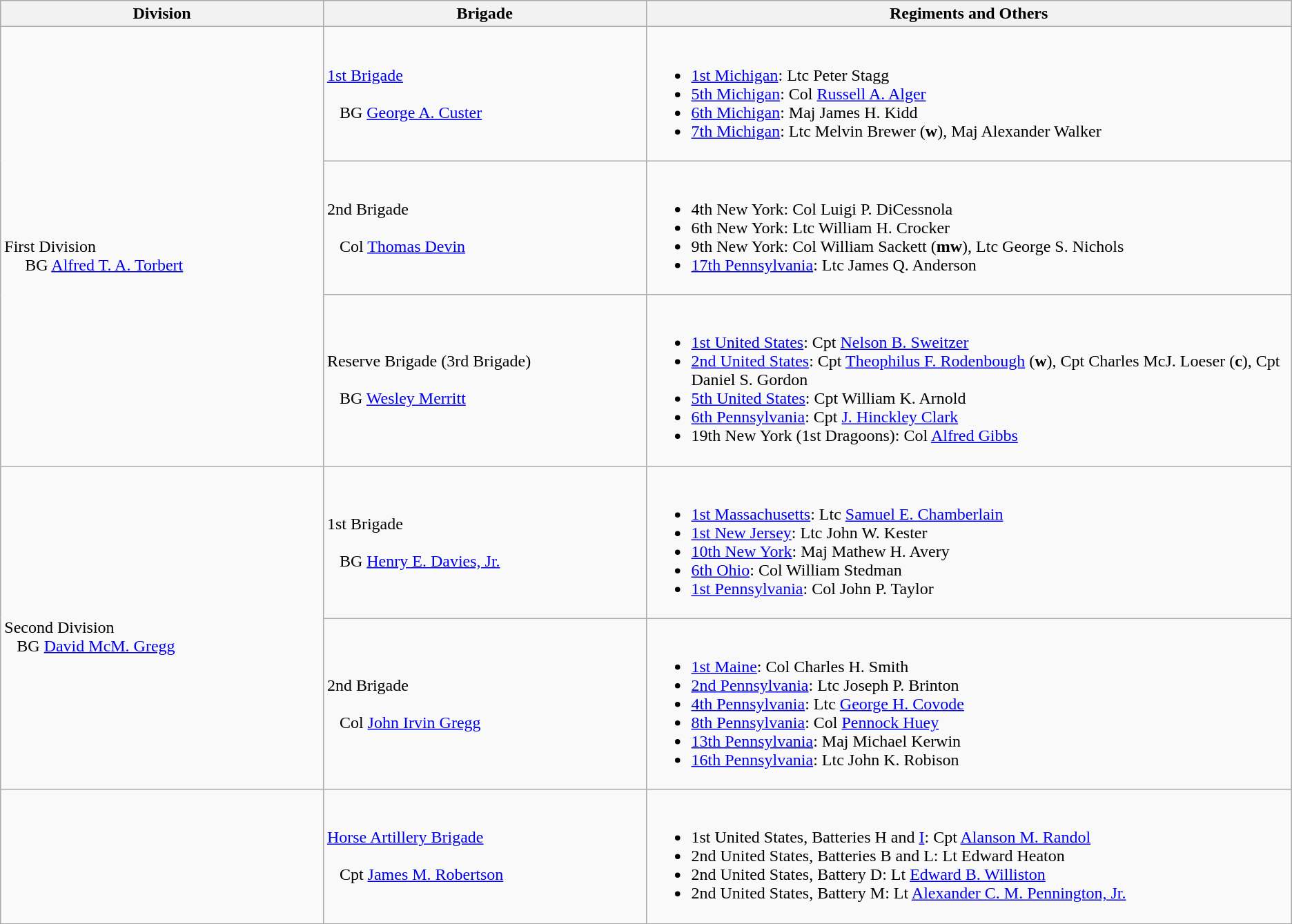<table class="wikitable">
<tr>
<th width=25%>Division</th>
<th width=25%>Brigade</th>
<th>Regiments and Others</th>
</tr>
<tr>
<td rowspan=3><br>First Division
<br>    
BG <a href='#'>Alfred T. A. Torbert</a></td>
<td><a href='#'>1st Brigade</a><br><br>  
BG <a href='#'>George A. Custer</a></td>
<td><br><ul><li><a href='#'>1st Michigan</a>: Ltc Peter Stagg</li><li><a href='#'>5th Michigan</a>: Col <a href='#'>Russell A. Alger</a></li><li><a href='#'>6th Michigan</a>: Maj James H. Kidd</li><li><a href='#'>7th Michigan</a>: Ltc Melvin Brewer (<strong>w</strong>), Maj Alexander Walker</li></ul></td>
</tr>
<tr>
<td>2nd Brigade<br><br>  
Col <a href='#'>Thomas Devin</a></td>
<td><br><ul><li>4th New York: Col Luigi P. DiCessnola</li><li>6th New York: Ltc William H. Crocker</li><li>9th New York: Col William Sackett (<strong>mw</strong>), Ltc George S. Nichols</li><li><a href='#'>17th Pennsylvania</a>: Ltc James Q. Anderson</li></ul></td>
</tr>
<tr>
<td>Reserve Brigade (3rd Brigade)<br><br>  
BG <a href='#'>Wesley Merritt</a></td>
<td><br><ul><li><a href='#'>1st United States</a>: Cpt <a href='#'>Nelson B. Sweitzer</a></li><li><a href='#'>2nd United States</a>: Cpt <a href='#'>Theophilus F. Rodenbough</a> (<strong>w</strong>), Cpt Charles McJ. Loeser (<strong>c</strong>), Cpt Daniel S. Gordon</li><li><a href='#'>5th United States</a>: Cpt William K. Arnold</li><li><a href='#'>6th Pennsylvania</a>: Cpt <a href='#'>J. Hinckley Clark</a></li><li>19th New York (1st Dragoons): Col <a href='#'>Alfred Gibbs</a></li></ul></td>
</tr>
<tr>
<td rowspan=2><br>Second Division
<br>  
BG <a href='#'>David McM. Gregg</a></td>
<td>1st Brigade<br><br>  
BG <a href='#'>Henry E. Davies, Jr.</a></td>
<td><br><ul><li><a href='#'>1st Massachusetts</a>: Ltc <a href='#'>Samuel E. Chamberlain</a></li><li><a href='#'>1st New Jersey</a>: Ltc John W. Kester</li><li><a href='#'>10th New York</a>: Maj Mathew H. Avery</li><li><a href='#'>6th Ohio</a>: Col William Stedman</li><li><a href='#'>1st Pennsylvania</a>: Col John P. Taylor</li></ul></td>
</tr>
<tr>
<td>2nd Brigade<br><br>  
Col <a href='#'>John Irvin Gregg</a></td>
<td><br><ul><li><a href='#'>1st Maine</a>: Col Charles H. Smith</li><li><a href='#'>2nd Pennsylvania</a>: Ltc Joseph P. Brinton</li><li><a href='#'>4th Pennsylvania</a>: Ltc <a href='#'>George H. Covode</a></li><li><a href='#'>8th Pennsylvania</a>: Col <a href='#'>Pennock Huey</a></li><li><a href='#'>13th Pennsylvania</a>: Maj Michael Kerwin</li><li><a href='#'>16th Pennsylvania</a>: Ltc John K. Robison</li></ul></td>
</tr>
<tr>
<td></td>
<td><a href='#'>Horse Artillery Brigade</a><br><br>  
Cpt <a href='#'>James M. Robertson</a></td>
<td><br><ul><li>1st United States, Batteries H and <a href='#'>I</a>: Cpt <a href='#'>Alanson M. Randol</a></li><li>2nd United States, Batteries B and L: Lt Edward Heaton</li><li>2nd United States, Battery D: Lt <a href='#'>Edward B. Williston</a></li><li>2nd United States, Battery M: Lt <a href='#'>Alexander C. M. Pennington, Jr.</a></li></ul></td>
</tr>
</table>
